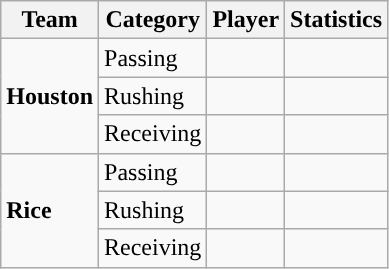<table class="wikitable" style="float: left;">
<tr>
<th>Team</th>
<th>Category</th>
<th>Player</th>
<th>Statistics</th>
</tr>
<tr>
<td rowspan=3><strong>Houston</strong></td>
<td>Passing</td>
<td></td>
<td></td>
</tr>
<tr>
<td>Rushing</td>
<td></td>
<td></td>
</tr>
<tr>
<td>Receiving</td>
<td></td>
<td></td>
</tr>
<tr>
<td rowspan=3><strong>Rice</strong></td>
<td>Passing</td>
<td></td>
<td></td>
</tr>
<tr>
<td>Rushing</td>
<td></td>
<td></td>
</tr>
<tr>
<td>Receiving</td>
<td></td>
<td></td>
</tr>
</table>
